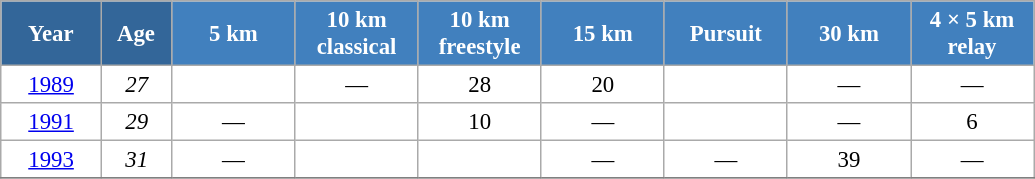<table class="wikitable" style="font-size:95%; text-align:center; border:grey solid 1px; border-collapse:collapse; background:#ffffff;">
<tr>
<th style="background-color:#369; color:white; width:60px;"> Year </th>
<th style="background-color:#369; color:white; width:40px;"> Age </th>
<th style="background-color:#4180be; color:white; width:75px;"> 5 km </th>
<th style="background-color:#4180be; color:white; width:75px;"> 10 km <br> classical </th>
<th style="background-color:#4180be; color:white; width:75px;"> 10 km <br> freestyle </th>
<th style="background-color:#4180be; color:white; width:75px;"> 15 km </th>
<th style="background-color:#4180be; color:white; width:75px;"> Pursuit </th>
<th style="background-color:#4180be; color:white; width:75px;"> 30 km </th>
<th style="background-color:#4180be; color:white; width:75px;"> 4 × 5 km <br> relay </th>
</tr>
<tr>
<td><a href='#'>1989</a></td>
<td><em>27</em></td>
<td></td>
<td>—</td>
<td>28</td>
<td>20</td>
<td></td>
<td>—</td>
<td>—</td>
</tr>
<tr>
<td><a href='#'>1991</a></td>
<td><em>29</em></td>
<td>—</td>
<td></td>
<td>10</td>
<td>—</td>
<td></td>
<td>—</td>
<td>6</td>
</tr>
<tr>
<td><a href='#'>1993</a></td>
<td><em>31</em></td>
<td>—</td>
<td></td>
<td></td>
<td>—</td>
<td>—</td>
<td>39</td>
<td>—</td>
</tr>
<tr>
</tr>
</table>
